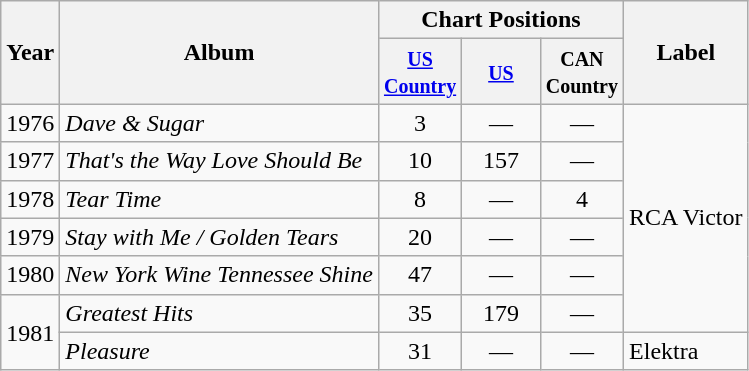<table class="wikitable">
<tr>
<th rowspan="2">Year</th>
<th rowspan="2">Album</th>
<th colspan="3">Chart Positions</th>
<th rowspan="2">Label</th>
</tr>
<tr>
<th width="45"><small><a href='#'>US Country</a></small></th>
<th width="45"><small><a href='#'>US</a></small></th>
<th width="45"><small>CAN Country</small></th>
</tr>
<tr>
<td>1976</td>
<td><em>Dave & Sugar</em></td>
<td align="center">3</td>
<td align="center">—</td>
<td align="center">—</td>
<td rowspan="6">RCA Victor</td>
</tr>
<tr>
<td>1977</td>
<td><em>That's the Way Love Should Be</em></td>
<td align="center">10</td>
<td align="center">157</td>
<td align="center">—</td>
</tr>
<tr>
<td>1978</td>
<td><em>Tear Time</em></td>
<td align="center">8</td>
<td align="center">—</td>
<td align="center">4</td>
</tr>
<tr>
<td>1979</td>
<td><em>Stay with Me / Golden Tears</em></td>
<td align="center">20</td>
<td align="center">—</td>
<td align="center">—</td>
</tr>
<tr>
<td>1980</td>
<td><em>New York Wine Tennessee Shine</em></td>
<td align="center">47</td>
<td align="center">—</td>
<td align="center">—</td>
</tr>
<tr>
<td rowspan="2">1981</td>
<td><em>Greatest Hits</em></td>
<td align="center">35</td>
<td align="center">179</td>
<td align="center">—</td>
</tr>
<tr>
<td><em>Pleasure</em></td>
<td align="center">31</td>
<td align="center">—</td>
<td align="center">—</td>
<td>Elektra</td>
</tr>
</table>
